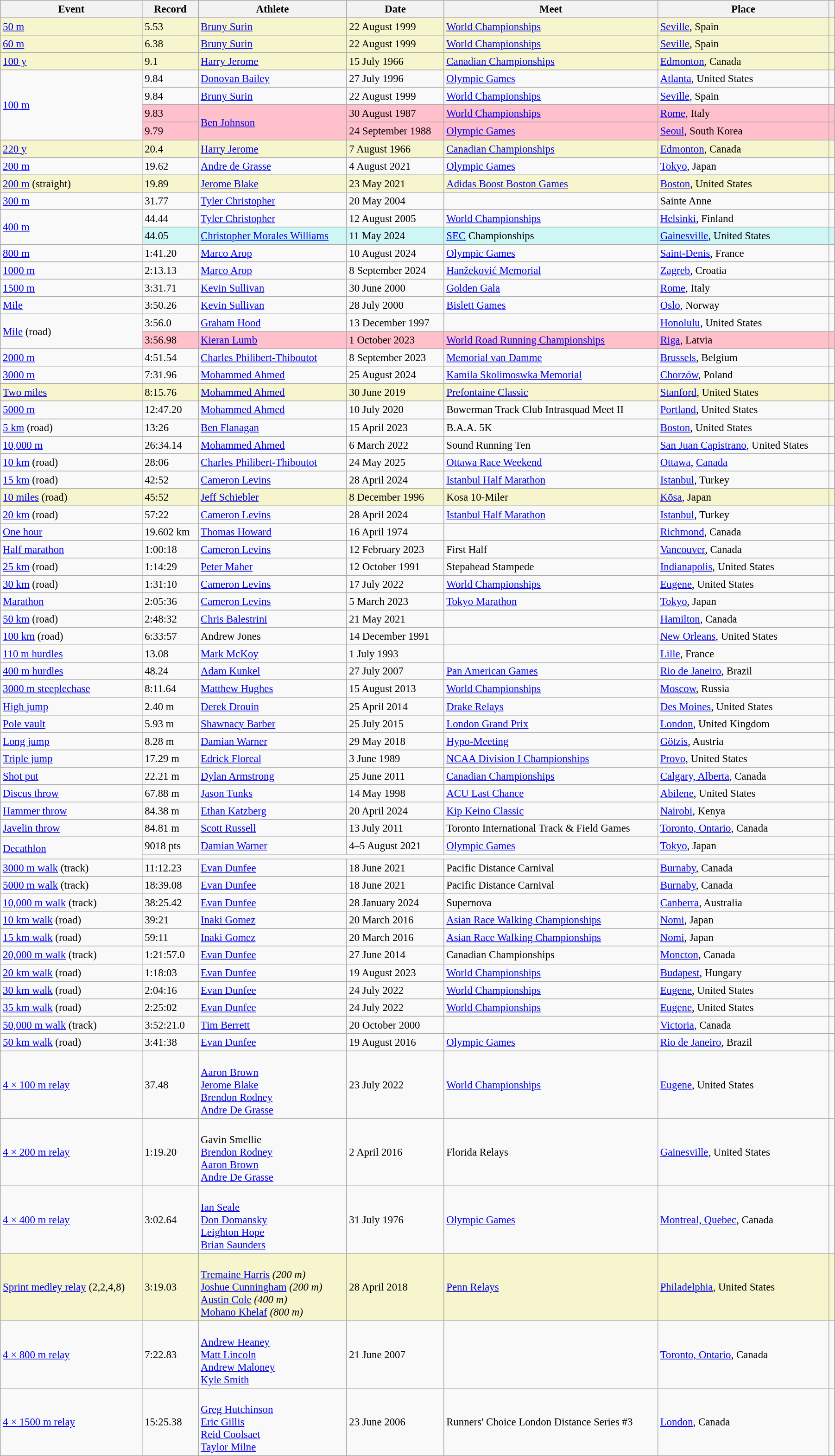<table class="wikitable" style="font-size:95%; width: 95%;">
<tr>
<th>Event</th>
<th>Record</th>
<th>Athlete</th>
<th>Date</th>
<th>Meet</th>
<th>Place</th>
<th></th>
</tr>
<tr style="background:#f6F5CE;">
<td><a href='#'>50 m</a></td>
<td>5.53 </td>
<td><a href='#'>Bruny Surin</a></td>
<td>22 August 1999</td>
<td><a href='#'>World Championships</a></td>
<td><a href='#'>Seville</a>, Spain</td>
<td></td>
</tr>
<tr style="background:#f6F5CE;">
<td><a href='#'>60 m</a></td>
<td>6.38 </td>
<td><a href='#'>Bruny Surin</a></td>
<td>22 August 1999</td>
<td><a href='#'>World Championships</a></td>
<td><a href='#'>Seville</a>, Spain</td>
<td></td>
</tr>
<tr style="background:#f6F5CE;">
<td><a href='#'>100 y</a></td>
<td>9.1  </td>
<td><a href='#'>Harry Jerome</a></td>
<td>15 July 1966</td>
<td><a href='#'>Canadian Championships</a></td>
<td><a href='#'>Edmonton</a>, Canada</td>
<td></td>
</tr>
<tr>
<td rowspan=4><a href='#'>100 m</a></td>
<td>9.84 </td>
<td><a href='#'>Donovan Bailey</a></td>
<td>27 July 1996</td>
<td><a href='#'>Olympic Games</a></td>
<td><a href='#'>Atlanta</a>, United States</td>
<td></td>
</tr>
<tr>
<td>9.84 </td>
<td><a href='#'>Bruny Surin</a></td>
<td>22 August 1999</td>
<td><a href='#'>World Championships</a></td>
<td><a href='#'>Seville</a>, Spain</td>
<td></td>
</tr>
<tr style="background:pink">
<td>9.83 </td>
<td rowspan=2><a href='#'>Ben Johnson</a></td>
<td>30 August 1987</td>
<td><a href='#'>World Championships</a></td>
<td><a href='#'>Rome</a>, Italy</td>
<td></td>
</tr>
<tr style="background:pink">
<td>9.79 </td>
<td>24 September 1988</td>
<td><a href='#'>Olympic Games</a></td>
<td><a href='#'>Seoul</a>, South Korea</td>
<td></td>
</tr>
<tr style="background:#f6F5CE;">
<td><a href='#'>220 y</a></td>
<td>20.4  <small></small></td>
<td><a href='#'>Harry Jerome</a></td>
<td>7 August 1966</td>
<td><a href='#'>Canadian Championships</a></td>
<td><a href='#'>Edmonton</a>, Canada</td>
<td></td>
</tr>
<tr>
<td><a href='#'>200 m</a></td>
<td>19.62 </td>
<td><a href='#'>Andre de Grasse</a></td>
<td>4 August 2021</td>
<td><a href='#'>Olympic Games</a></td>
<td><a href='#'>Tokyo</a>, Japan</td>
<td></td>
</tr>
<tr style="background:#f6F5CE;">
<td><a href='#'>200 m</a> (straight)</td>
<td>19.89 </td>
<td><a href='#'>Jerome Blake</a></td>
<td>23 May 2021</td>
<td><a href='#'>Adidas Boost Boston Games</a></td>
<td><a href='#'>Boston</a>, United States</td>
<td></td>
</tr>
<tr>
<td><a href='#'>300 m</a></td>
<td>31.77</td>
<td><a href='#'>Tyler Christopher</a></td>
<td>20 May 2004</td>
<td></td>
<td>Sainte Anne</td>
<td></td>
</tr>
<tr>
<td rowspan=2><a href='#'>400 m</a></td>
<td>44.44</td>
<td><a href='#'>Tyler Christopher</a></td>
<td>12 August 2005</td>
<td><a href='#'>World Championships</a></td>
<td><a href='#'>Helsinki</a>, Finland</td>
<td></td>
</tr>
<tr bgcolor=#CEF6F5>
<td>44.05</td>
<td><a href='#'>Christopher Morales Williams</a></td>
<td>11 May 2024</td>
<td><a href='#'>SEC</a> Championships</td>
<td><a href='#'>Gainesville</a>, United States</td>
<td></td>
</tr>
<tr>
<td><a href='#'>800 m</a></td>
<td>1:41.20</td>
<td><a href='#'>Marco Arop</a></td>
<td>10 August 2024</td>
<td><a href='#'>Olympic Games</a></td>
<td><a href='#'>Saint-Denis</a>, France</td>
<td></td>
</tr>
<tr>
<td><a href='#'>1000 m</a></td>
<td>2:13.13</td>
<td><a href='#'>Marco Arop</a></td>
<td>8 September 2024</td>
<td><a href='#'>Hanžeković Memorial</a></td>
<td><a href='#'>Zagreb</a>, Croatia</td>
<td></td>
</tr>
<tr>
<td><a href='#'>1500 m</a></td>
<td>3:31.71</td>
<td><a href='#'>Kevin Sullivan</a></td>
<td>30 June 2000</td>
<td><a href='#'>Golden Gala</a></td>
<td><a href='#'>Rome</a>, Italy</td>
<td></td>
</tr>
<tr>
<td><a href='#'>Mile</a></td>
<td>3:50.26</td>
<td><a href='#'>Kevin Sullivan</a></td>
<td>28 July 2000</td>
<td><a href='#'>Bislett Games</a></td>
<td><a href='#'>Oslo</a>, Norway</td>
<td></td>
</tr>
<tr>
<td rowspan=2><a href='#'>Mile</a> (road)</td>
<td>3:56.0 </td>
<td><a href='#'>Graham Hood</a></td>
<td>13 December 1997</td>
<td></td>
<td><a href='#'>Honolulu</a>, United States</td>
<td></td>
</tr>
<tr style="background:pink">
<td>3:56.98</td>
<td><a href='#'>Kieran Lumb</a></td>
<td>1 October 2023</td>
<td><a href='#'>World Road Running Championships</a></td>
<td><a href='#'>Riga</a>, Latvia</td>
<td></td>
</tr>
<tr>
<td><a href='#'>2000 m</a></td>
<td>4:51.54</td>
<td><a href='#'>Charles Philibert-Thiboutot</a></td>
<td>8 September 2023</td>
<td><a href='#'>Memorial van Damme</a></td>
<td><a href='#'>Brussels</a>, Belgium</td>
<td></td>
</tr>
<tr>
<td><a href='#'>3000 m</a></td>
<td>7:31.96</td>
<td><a href='#'>Mohammed Ahmed</a></td>
<td>25 August 2024</td>
<td><a href='#'>Kamila Skolimoswka Memorial</a></td>
<td><a href='#'>Chorzów</a>, Poland</td>
<td></td>
</tr>
<tr style="background:#f6F5CE;">
<td><a href='#'>Two miles</a></td>
<td>8:15.76</td>
<td><a href='#'>Mohammed Ahmed</a></td>
<td>30 June 2019</td>
<td><a href='#'>Prefontaine Classic</a></td>
<td><a href='#'>Stanford</a>, United States</td>
<td></td>
</tr>
<tr>
<td><a href='#'>5000 m</a></td>
<td>12:47.20</td>
<td><a href='#'>Mohammed Ahmed</a></td>
<td>10 July 2020</td>
<td>Bowerman Track Club Intrasquad Meet II</td>
<td><a href='#'>Portland</a>, United States</td>
<td></td>
</tr>
<tr>
<td><a href='#'>5 km</a> (road)</td>
<td>13:26</td>
<td><a href='#'>Ben Flanagan</a></td>
<td>15 April 2023</td>
<td>B.A.A. 5K</td>
<td><a href='#'>Boston</a>, United States</td>
<td></td>
</tr>
<tr>
<td><a href='#'>10,000 m</a></td>
<td>26:34.14</td>
<td><a href='#'>Mohammed Ahmed</a></td>
<td>6 March 2022</td>
<td>Sound Running Ten</td>
<td><a href='#'>San Juan Capistrano</a>, United States</td>
<td></td>
</tr>
<tr>
<td><a href='#'>10 km</a> (road)</td>
<td>28:06</td>
<td><a href='#'>Charles Philibert-Thiboutot </a></td>
<td>24 May 2025</td>
<td><a href='#'>Ottawa Race Weekend</a></td>
<td><a href='#'>Ottawa</a>, <a href='#'>Canada</a></td>
<td></td>
</tr>
<tr>
<td><a href='#'>15 km</a> (road)</td>
<td>42:52</td>
<td><a href='#'>Cameron Levins</a></td>
<td>28 April 2024</td>
<td><a href='#'>Istanbul Half Marathon</a></td>
<td><a href='#'>Istanbul</a>, Turkey</td>
<td></td>
</tr>
<tr style="background:#f6F5CE;">
<td><a href='#'>10 miles</a> (road)</td>
<td>45:52</td>
<td><a href='#'>Jeff Schiebler</a></td>
<td>8 December 1996</td>
<td>Kosa 10-Miler</td>
<td><a href='#'>Kōsa</a>, Japan</td>
<td></td>
</tr>
<tr>
<td><a href='#'>20 km</a> (road)</td>
<td>57:22</td>
<td><a href='#'>Cameron Levins</a></td>
<td>28 April 2024</td>
<td><a href='#'>Istanbul Half Marathon</a></td>
<td><a href='#'>Istanbul</a>, Turkey</td>
<td></td>
</tr>
<tr>
<td><a href='#'>One hour</a></td>
<td>19.602 km</td>
<td><a href='#'>Thomas Howard</a></td>
<td>16 April 1974</td>
<td></td>
<td><a href='#'>Richmond</a>, Canada</td>
<td></td>
</tr>
<tr>
<td><a href='#'>Half marathon</a></td>
<td>1:00:18</td>
<td><a href='#'>Cameron Levins</a></td>
<td>12 February 2023</td>
<td>First Half</td>
<td><a href='#'>Vancouver</a>, Canada</td>
<td></td>
</tr>
<tr>
<td><a href='#'>25 km</a> (road)</td>
<td>1:14:29</td>
<td><a href='#'>Peter Maher</a></td>
<td>12 October 1991</td>
<td>Stepahead Stampede</td>
<td><a href='#'>Indianapolis</a>, United States</td>
<td></td>
</tr>
<tr>
<td><a href='#'>30 km</a> (road)</td>
<td>1:31:10</td>
<td><a href='#'>Cameron Levins</a></td>
<td>17 July 2022</td>
<td><a href='#'>World Championships</a></td>
<td><a href='#'>Eugene</a>, United States</td>
<td></td>
</tr>
<tr>
<td><a href='#'>Marathon</a></td>
<td>2:05:36</td>
<td><a href='#'>Cameron Levins</a></td>
<td>5 March 2023</td>
<td><a href='#'>Tokyo Marathon</a></td>
<td><a href='#'>Tokyo</a>, Japan</td>
<td></td>
</tr>
<tr>
<td><a href='#'>50 km</a> (road)</td>
<td>2:48:32</td>
<td><a href='#'>Chris Balestrini</a></td>
<td>21 May 2021</td>
<td></td>
<td><a href='#'>Hamilton</a>, Canada</td>
<td></td>
</tr>
<tr>
<td><a href='#'>100 km</a> (road)</td>
<td>6:33:57</td>
<td>Andrew Jones</td>
<td>14 December 1991</td>
<td></td>
<td><a href='#'>New Orleans</a>, United States</td>
<td></td>
</tr>
<tr>
<td><a href='#'>110 m hurdles</a></td>
<td>13.08 </td>
<td><a href='#'>Mark McKoy</a></td>
<td>1 July 1993</td>
<td></td>
<td><a href='#'>Lille</a>, France</td>
<td></td>
</tr>
<tr>
<td><a href='#'>400 m hurdles</a></td>
<td>48.24</td>
<td><a href='#'>Adam Kunkel</a></td>
<td>27 July 2007</td>
<td><a href='#'>Pan American Games</a></td>
<td><a href='#'>Rio de Janeiro</a>, Brazil</td>
<td></td>
</tr>
<tr>
<td><a href='#'>3000 m steeplechase</a></td>
<td>8:11.64</td>
<td><a href='#'>Matthew Hughes</a></td>
<td>15 August 2013</td>
<td><a href='#'>World Championships</a></td>
<td><a href='#'>Moscow</a>, Russia</td>
<td></td>
</tr>
<tr>
<td><a href='#'>High jump</a></td>
<td>2.40 m</td>
<td><a href='#'>Derek Drouin</a></td>
<td>25 April 2014</td>
<td><a href='#'>Drake Relays</a></td>
<td><a href='#'>Des Moines</a>, United States</td>
<td></td>
</tr>
<tr>
<td><a href='#'>Pole vault</a></td>
<td>5.93 m</td>
<td><a href='#'>Shawnacy Barber</a></td>
<td>25 July 2015</td>
<td><a href='#'>London Grand Prix</a></td>
<td><a href='#'>London</a>, United Kingdom</td>
<td></td>
</tr>
<tr>
<td><a href='#'>Long jump</a></td>
<td>8.28 m </td>
<td><a href='#'>Damian Warner</a></td>
<td>29 May 2018</td>
<td><a href='#'>Hypo-Meeting</a></td>
<td><a href='#'>Götzis</a>, Austria</td>
<td></td>
</tr>
<tr>
<td><a href='#'>Triple jump</a></td>
<td>17.29 m  </td>
<td><a href='#'>Edrick Floreal</a></td>
<td>3 June 1989</td>
<td><a href='#'>NCAA Division I Championships</a></td>
<td><a href='#'>Provo</a>, United States</td>
<td></td>
</tr>
<tr>
<td><a href='#'>Shot put</a></td>
<td>22.21 m </td>
<td><a href='#'>Dylan Armstrong</a></td>
<td>25 June 2011</td>
<td><a href='#'>Canadian Championships</a></td>
<td><a href='#'>Calgary, Alberta</a>, Canada</td>
<td></td>
</tr>
<tr>
<td><a href='#'>Discus throw</a></td>
<td>67.88 m</td>
<td><a href='#'>Jason Tunks</a></td>
<td>14 May 1998</td>
<td><a href='#'>ACU Last Chance</a></td>
<td><a href='#'>Abilene</a>, United States</td>
<td></td>
</tr>
<tr>
<td><a href='#'>Hammer throw</a></td>
<td>84.38 m</td>
<td><a href='#'>Ethan Katzberg</a></td>
<td>20 April 2024</td>
<td><a href='#'>Kip Keino Classic</a></td>
<td><a href='#'>Nairobi</a>, Kenya</td>
<td></td>
</tr>
<tr>
<td><a href='#'>Javelin throw</a></td>
<td>84.81 m</td>
<td><a href='#'>Scott Russell</a></td>
<td>13 July 2011</td>
<td>Toronto International Track & Field Games</td>
<td><a href='#'>Toronto, Ontario</a>, Canada</td>
<td></td>
</tr>
<tr>
<td rowspan=2><a href='#'>Decathlon</a></td>
<td>9018 pts</td>
<td><a href='#'>Damian Warner</a></td>
<td>4–5 August 2021</td>
<td><a href='#'>Olympic Games</a></td>
<td><a href='#'>Tokyo</a>, Japan</td>
<td></td>
</tr>
<tr>
<td colspan=5></td>
<td></td>
</tr>
<tr>
<td><a href='#'>3000 m walk</a> (track)</td>
<td>11:12.23</td>
<td><a href='#'>Evan Dunfee</a></td>
<td>18 June 2021</td>
<td>Pacific Distance Carnival</td>
<td><a href='#'>Burnaby</a>, Canada</td>
<td rowspan="2"></td>
</tr>
<tr>
<td><a href='#'>5000 m walk</a> (track)</td>
<td>18:39.08</td>
<td><a href='#'>Evan Dunfee</a></td>
<td>18 June 2021</td>
<td>Pacific Distance Carnival</td>
<td><a href='#'>Burnaby</a>, Canada</td>
</tr>
<tr>
<td><a href='#'>10,000 m walk</a> (track)</td>
<td>38:25.42</td>
<td><a href='#'>Evan Dunfee</a></td>
<td>28 January 2024</td>
<td>Supernova</td>
<td><a href='#'>Canberra</a>, Australia</td>
<td></td>
</tr>
<tr>
<td><a href='#'>10 km walk</a> (road)</td>
<td>39:21</td>
<td><a href='#'>Inaki Gomez</a></td>
<td>20 March 2016</td>
<td><a href='#'>Asian Race Walking Championships</a></td>
<td><a href='#'>Nomi</a>, Japan</td>
<td></td>
</tr>
<tr>
<td><a href='#'>15 km walk</a> (road)</td>
<td>59:11</td>
<td><a href='#'>Inaki Gomez</a></td>
<td>20 March 2016</td>
<td><a href='#'>Asian Race Walking Championships</a></td>
<td><a href='#'>Nomi</a>, Japan</td>
<td></td>
</tr>
<tr>
<td><a href='#'>20,000 m walk</a> (track)</td>
<td>1:21:57.0</td>
<td><a href='#'>Evan Dunfee</a></td>
<td>27 June 2014</td>
<td>Canadian Championships</td>
<td><a href='#'>Moncton</a>, Canada</td>
<td></td>
</tr>
<tr>
<td><a href='#'>20 km walk</a> (road)</td>
<td>1:18:03</td>
<td><a href='#'>Evan Dunfee</a></td>
<td>19 August 2023</td>
<td><a href='#'>World Championships</a></td>
<td><a href='#'>Budapest</a>, Hungary</td>
<td></td>
</tr>
<tr>
<td><a href='#'>30 km walk</a> (road)</td>
<td>2:04:16</td>
<td><a href='#'>Evan Dunfee</a></td>
<td>24 July 2022</td>
<td><a href='#'>World Championships</a></td>
<td><a href='#'>Eugene</a>, United States</td>
<td></td>
</tr>
<tr>
<td><a href='#'>35 km walk</a> (road)</td>
<td>2:25:02</td>
<td><a href='#'>Evan Dunfee</a></td>
<td>24 July 2022</td>
<td><a href='#'>World Championships</a></td>
<td><a href='#'>Eugene</a>, United States</td>
<td></td>
</tr>
<tr>
<td><a href='#'>50,000 m walk</a> (track)</td>
<td>3:52:21.0</td>
<td><a href='#'>Tim Berrett</a></td>
<td>20 October 2000</td>
<td></td>
<td><a href='#'>Victoria</a>, Canada</td>
<td></td>
</tr>
<tr>
<td><a href='#'>50 km walk</a> (road)</td>
<td>3:41:38</td>
<td><a href='#'>Evan Dunfee</a></td>
<td>19 August 2016</td>
<td><a href='#'>Olympic Games</a></td>
<td><a href='#'>Rio de Janeiro</a>, Brazil</td>
<td></td>
</tr>
<tr>
<td><a href='#'>4 × 100 m relay</a></td>
<td>37.48</td>
<td><br><a href='#'>Aaron Brown</a><br><a href='#'>Jerome Blake</a><br><a href='#'>Brendon Rodney</a><br><a href='#'>Andre De Grasse</a></td>
<td>23 July 2022</td>
<td><a href='#'>World Championships</a></td>
<td><a href='#'>Eugene</a>, United States</td>
<td></td>
</tr>
<tr>
<td><a href='#'>4 × 200 m relay</a></td>
<td>1:19.20</td>
<td><br>Gavin Smellie<br><a href='#'>Brendon Rodney</a><br><a href='#'>Aaron Brown</a><br><a href='#'>Andre De Grasse</a></td>
<td>2 April 2016</td>
<td>Florida Relays</td>
<td><a href='#'>Gainesville</a>, United States</td>
<td></td>
</tr>
<tr>
<td><a href='#'>4 × 400 m relay</a></td>
<td>3:02.64</td>
<td><br><a href='#'>Ian Seale</a><br><a href='#'>Don Domansky</a><br><a href='#'>Leighton Hope</a><br><a href='#'>Brian Saunders</a></td>
<td>31 July 1976</td>
<td><a href='#'>Olympic Games</a></td>
<td><a href='#'>Montreal, Quebec</a>, Canada</td>
<td></td>
</tr>
<tr style="background:#f6F5CE;">
<td><a href='#'>Sprint medley relay</a> (2,2,4,8)</td>
<td>3:19.03</td>
<td><br><a href='#'>Tremaine Harris</a> <em>(200 m)</em><br><a href='#'>Joshue Cunningham</a> <em>(200 m)</em><br><a href='#'>Austin Cole</a> <em>(400 m)</em><br><a href='#'>Mohano Khelaf</a> <em>(800 m)</em></td>
<td>28 April 2018</td>
<td><a href='#'>Penn Relays</a></td>
<td><a href='#'>Philadelphia</a>, United States</td>
<td></td>
</tr>
<tr>
<td><a href='#'>4 × 800 m relay</a></td>
<td>7:22.83</td>
<td><br><a href='#'>Andrew Heaney</a><br><a href='#'>Matt Lincoln</a><br><a href='#'>Andrew Maloney</a><br><a href='#'>Kyle Smith</a></td>
<td>21 June 2007</td>
<td></td>
<td><a href='#'>Toronto, Ontario</a>, Canada</td>
<td></td>
</tr>
<tr>
<td><a href='#'>4 × 1500 m relay</a></td>
<td>15:25.38</td>
<td><br><a href='#'>Greg Hutchinson</a><br><a href='#'>Eric Gillis</a><br><a href='#'>Reid Coolsaet</a><br><a href='#'>Taylor Milne</a></td>
<td>23 June 2006</td>
<td>Runners' Choice London Distance Series #3</td>
<td><a href='#'>London</a>, Canada</td>
<td></td>
</tr>
</table>
